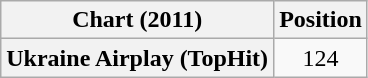<table class="wikitable plainrowheaders" style="text-align:center;">
<tr>
<th scope="col">Chart (2011)</th>
<th scope="col">Position</th>
</tr>
<tr>
<th scope="row">Ukraine Airplay (TopHit)</th>
<td>124</td>
</tr>
</table>
